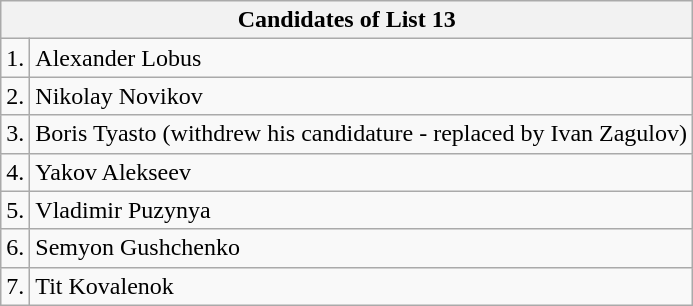<table class=wikitable>
<tr>
<th colspan=3>Candidates of List 13</th>
</tr>
<tr>
<td>1.</td>
<td>Alexander Lobus</td>
</tr>
<tr>
<td>2.</td>
<td>Nikolay Novikov</td>
</tr>
<tr>
<td>3.</td>
<td>Boris Tyasto (withdrew his candidature - replaced by Ivan Zagulov)</td>
</tr>
<tr>
<td>4.</td>
<td>Yakov Alekseev</td>
</tr>
<tr>
<td>5.</td>
<td>Vladimir Puzynya</td>
</tr>
<tr>
<td>6.</td>
<td>Semyon Gushchenko</td>
</tr>
<tr>
<td>7.</td>
<td>Tit Kovalenok</td>
</tr>
</table>
